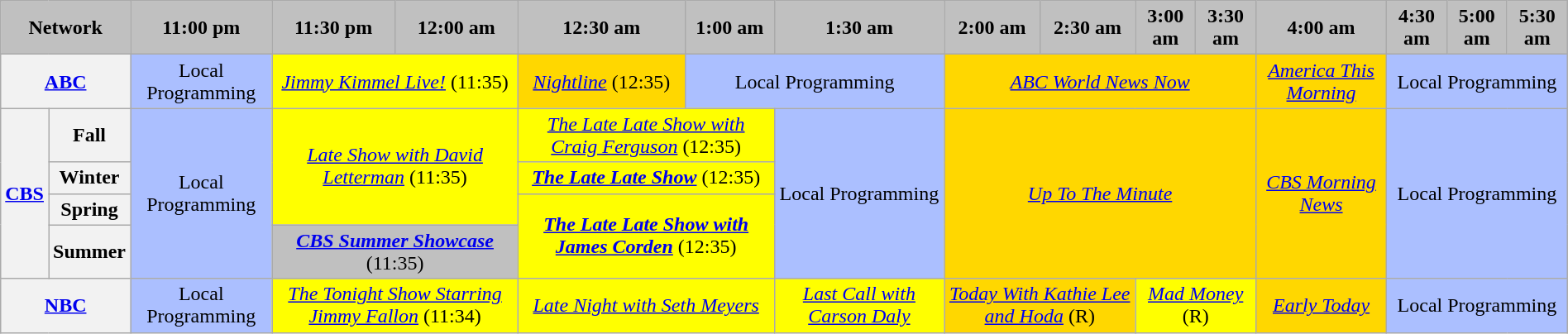<table class="wikitable" style="width:100%;margin-right:0;text-align:center">
<tr>
<th colspan="2" style="background-color:#C0C0C0;text-align:center">Network</th>
<th style="background-color:#C0C0C0;text-align:center">11:00 pm</th>
<th style="background-color:#C0C0C0;text-align:center">11:30 pm</th>
<th style="background-color:#C0C0C0;text-align:center">12:00 am</th>
<th style="background-color:#C0C0C0;text-align:center">12:30 am</th>
<th style="background-color:#C0C0C0;text-align:center">1:00 am</th>
<th style="background-color:#C0C0C0;text-align:center">1:30 am</th>
<th style="background-color:#C0C0C0;text-align:center">2:00 am</th>
<th style="background-color:#C0C0C0;text-align:center">2:30 am</th>
<th style="background-color:#C0C0C0;text-align:center">3:00 am</th>
<th style="background-color:#C0C0C0;text-align:center">3:30 am</th>
<th style="background-color:#C0C0C0;text-align:center">4:00 am</th>
<th style="background-color:#C0C0C0;text-align:center">4:30 am</th>
<th style="background-color:#C0C0C0;text-align:center">5:00 am</th>
<th style="background-color:#C0C0C0;text-align:center">5:30 am</th>
</tr>
<tr>
<th colspan="2"><a href='#'>ABC</a></th>
<td colspan="1" style="background:#abbfff">Local Programming</td>
<td colspan="2" style="background:yellow"><em><a href='#'>Jimmy Kimmel Live!</a></em> (11:35)</td>
<td colspan="1" style="background:gold"><em><a href='#'>Nightline</a></em> (12:35)</td>
<td colspan="2" style="background:#abbfff">Local Programming</td>
<td colspan="4" style="background:gold"><em><a href='#'>ABC World News Now</a></em></td>
<td colspan="1" style="background:gold"><em><a href='#'>America This Morning</a></em></td>
<td colspan="3" style="background:#abbfff">Local Programming</td>
</tr>
<tr>
<th colspan="1" rowspan="4"><a href='#'>CBS</a></th>
<th>Fall</th>
<td colspan="1" rowspan="4" style="background:#abbfff">Local Programming</td>
<td colspan="2" rowspan="3" style="background:yellow"><em><a href='#'>Late Show with David Letterman</a></em> (11:35)</td>
<td colspan="2" rowspan="1" style="background:yellow"><em><a href='#'>The Late Late Show with Craig Ferguson</a></em> (12:35)</td>
<td colspan="1" rowspan="4" style="background:#abbfff">Local Programming</td>
<td colspan="4" rowspan="4" style="background:gold"><em><a href='#'>Up To The Minute</a></em></td>
<td colspan="1" rowspan="4" style="background:gold"><em><a href='#'>CBS Morning News</a></em></td>
<td colspan="3" rowspan="4" style="background:#abbfff">Local Programming</td>
</tr>
<tr>
<th>Winter</th>
<td colspan="2" rowspan="1" style="background:yellow"><strong><em><a href='#'>The Late Late Show</a></em></strong> (12:35)</td>
</tr>
<tr>
<th>Spring</th>
<td colspan="2" rowspan="2" style="background:yellow"><strong><em><a href='#'>The Late Late Show with James Corden</a></em></strong> (12:35)</td>
</tr>
<tr>
<th>Summer</th>
<td colspan="2" style="background:#C0C0C0"><strong><em><a href='#'>CBS Summer Showcase</a></em></strong> (11:35)</td>
</tr>
<tr>
<th colspan="2"><a href='#'>NBC</a></th>
<td colspan="1" style="background:#abbfff">Local Programming</td>
<td colspan="2" style="background:yellow"><em><a href='#'>The Tonight Show Starring Jimmy Fallon</a></em> (11:34)</td>
<td colspan="2" style="background:yellow"><em><a href='#'>Late Night with Seth Meyers</a></em></td>
<td colspan="1" style="background:yellow"><em><a href='#'>Last Call with Carson Daly</a></em></td>
<td colspan="2" style="background:gold"><em><a href='#'>Today With Kathie Lee and Hoda</a></em> (R)</td>
<td colspan="2" style="background:yellow"><em><a href='#'>Mad Money</a></em> (R)</td>
<td colspan="1" style="background:gold"><em><a href='#'>Early Today</a></em></td>
<td colspan="3" style="background:#abbfff">Local Programming</td>
</tr>
</table>
